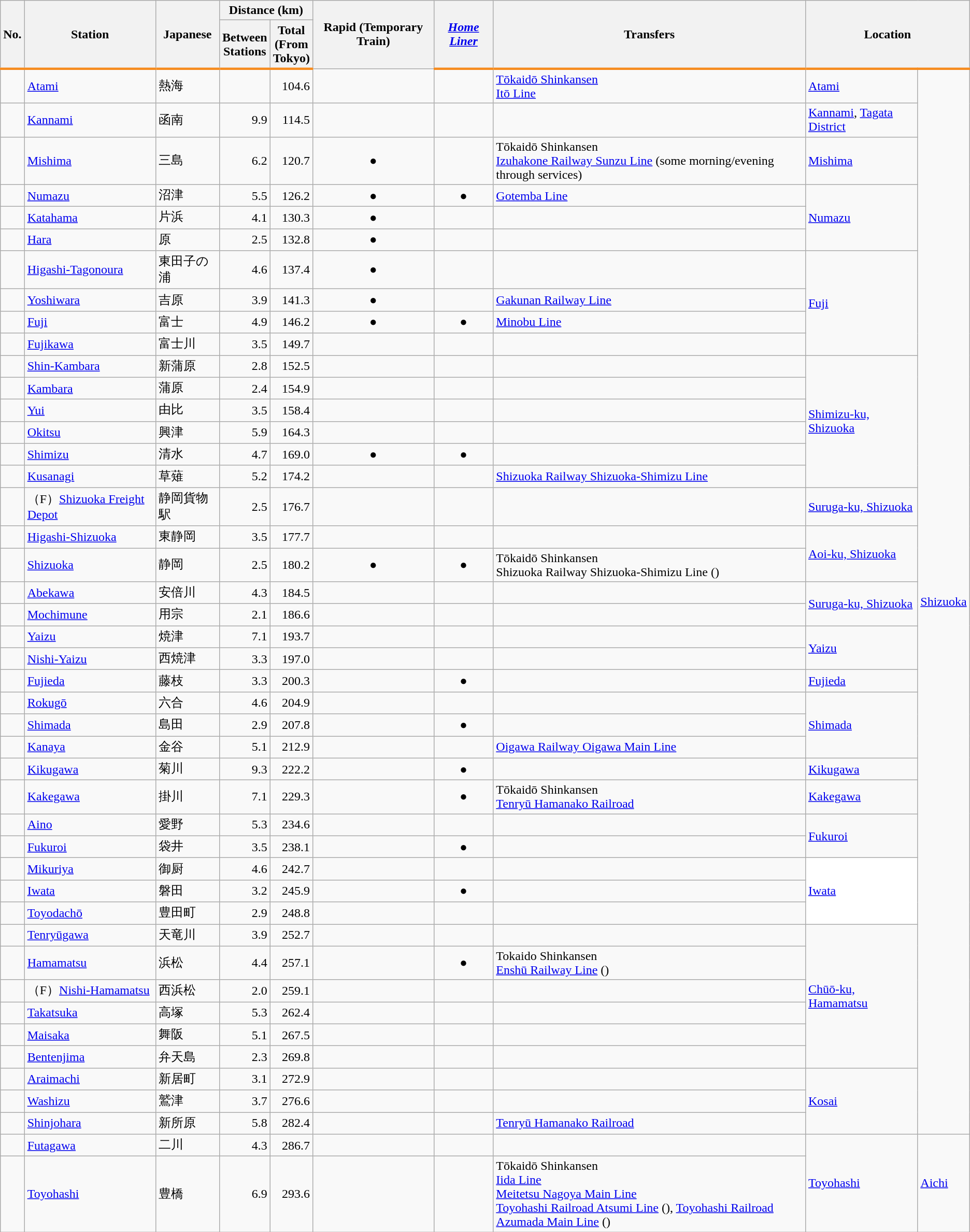<table class="wikitable" rules="all">
<tr>
<th style="border-bottom:solid 3px #F68B1E;" rowspan="2">No.</th>
<th style="border-bottom:solid 3px #F68B1E;" rowspan="2">Station</th>
<th style="border-bottom:solid 3px #F68B1E;" rowspan="2">Japanese</th>
<th colspan="2">Distance (km)</th>
<th rowspan="2">Rapid (Temporary Train)</th>
<th style="border-bottom:solid 3px #F68B1E;" rowspan="2"><em><a href='#'>Home Liner</a></em></th>
<th style="border-bottom:solid 3px #F68B1E;" rowspan="2">Transfers</th>
<th style="border-bottom:solid 3px #F68B1E;" rowspan="2" colspan="2">Location</th>
</tr>
<tr>
<th style="border-bottom:solid 3px #F68B1E;">Between<br>Stations</th>
<th style="border-bottom:solid 3px #F68B1E;">Total<br>(From<br>Tokyo)</th>
</tr>
<tr>
<td></td>
<td><a href='#'>Atami</a></td>
<td>熱海</td>
<td align="right"></td>
<td align="right">104.6</td>
<td> </td>
<td> </td>
<td> <a href='#'>Tōkaidō Shinkansen</a><br> <a href='#'>Itō Line</a></td>
<td><a href='#'>Atami</a></td>
<td rowspan="43"><a href='#'>Shizuoka</a></td>
</tr>
<tr>
<td></td>
<td><a href='#'>Kannami</a></td>
<td>函南</td>
<td align="right">9.9</td>
<td align="right">114.5</td>
<td> </td>
<td> </td>
<td> </td>
<td><a href='#'>Kannami</a>, <a href='#'>Tagata District</a></td>
</tr>
<tr>
<td></td>
<td><a href='#'>Mishima</a></td>
<td>三島</td>
<td align="right">6.2</td>
<td align="right">120.7</td>
<td style="text-align: center">●</td>
<td> </td>
<td> Tōkaidō Shinkansen<br> <a href='#'>Izuhakone Railway Sunzu Line</a> (some morning/evening through services)</td>
<td><a href='#'>Mishima</a></td>
</tr>
<tr>
<td></td>
<td><a href='#'>Numazu</a></td>
<td>沼津</td>
<td align="right">5.5</td>
<td align="right">126.2</td>
<td style="text-align: center">●</td>
<td style="text-align: center">●</td>
<td> <a href='#'>Gotemba Line</a></td>
<td rowspan="3"><a href='#'>Numazu</a></td>
</tr>
<tr>
<td></td>
<td><a href='#'>Katahama</a></td>
<td>片浜</td>
<td align="right">4.1</td>
<td align="right">130.3</td>
<td style="text-align: center">●</td>
<td style="text-align: center"></td>
<td> </td>
</tr>
<tr>
<td></td>
<td><a href='#'>Hara</a></td>
<td>原</td>
<td align="right">2.5</td>
<td align="right">132.8</td>
<td style="text-align: center">●</td>
<td style="text-align: center"></td>
<td> </td>
</tr>
<tr>
<td></td>
<td><a href='#'>Higashi-Tagonoura</a></td>
<td>東田子の浦</td>
<td align="right">4.6</td>
<td align="right">137.4</td>
<td style="text-align: center">●</td>
<td style="text-align: center"></td>
<td> </td>
<td rowspan=4><a href='#'>Fuji</a></td>
</tr>
<tr>
<td></td>
<td><a href='#'>Yoshiwara</a></td>
<td>吉原</td>
<td align="right">3.9</td>
<td align="right">141.3</td>
<td style="text-align: center">●</td>
<td style="text-align: center"></td>
<td> <a href='#'>Gakunan Railway Line</a></td>
</tr>
<tr>
<td></td>
<td><a href='#'>Fuji</a></td>
<td>富士</td>
<td align="right">4.9</td>
<td align="right">146.2</td>
<td style="text-align: center">●</td>
<td style="text-align: center">●</td>
<td> <a href='#'>Minobu Line</a></td>
</tr>
<tr>
<td></td>
<td><a href='#'>Fujikawa</a></td>
<td>富士川</td>
<td align="right">3.5</td>
<td align="right">149.7</td>
<td style="text-align: center"></td>
<td style="text-align: center"></td>
<td> </td>
</tr>
<tr>
<td></td>
<td><a href='#'>Shin-Kambara</a></td>
<td>新蒲原</td>
<td align="right">2.8</td>
<td align="right">152.5</td>
<td style="text-align: center"></td>
<td style="text-align: center"></td>
<td> </td>
<td rowspan="6"><a href='#'>Shimizu-ku, Shizuoka</a></td>
</tr>
<tr>
<td></td>
<td><a href='#'>Kambara</a></td>
<td>蒲原</td>
<td align="right">2.4</td>
<td align="right">154.9</td>
<td style="text-align: center"></td>
<td style="text-align: center"></td>
<td> </td>
</tr>
<tr>
<td></td>
<td><a href='#'>Yui</a></td>
<td>由比</td>
<td align="right">3.5</td>
<td align="right">158.4</td>
<td style="text-align: center"></td>
<td style="text-align: center"></td>
<td> </td>
</tr>
<tr>
<td></td>
<td><a href='#'>Okitsu</a></td>
<td>興津</td>
<td align="right">5.9</td>
<td align="right">164.3</td>
<td style="text-align: center"></td>
<td style="text-align: center"></td>
<td> </td>
</tr>
<tr>
<td></td>
<td><a href='#'>Shimizu</a></td>
<td>清水</td>
<td align="right">4.7</td>
<td align="right">169.0</td>
<td style="text-align: center">●</td>
<td style="text-align: center">●</td>
<td> </td>
</tr>
<tr>
<td></td>
<td><a href='#'>Kusanagi</a></td>
<td>草薙</td>
<td align="right">5.2</td>
<td align="right">174.2</td>
<td style="text-align: center"></td>
<td style="text-align: center"></td>
<td><a href='#'>Shizuoka Railway Shizuoka-Shimizu Line</a></td>
</tr>
<tr>
<td></td>
<td>（F）<a href='#'>Shizuoka Freight Depot</a></td>
<td>静岡貨物駅</td>
<td align="right">2.5</td>
<td align="right">176.7</td>
<td style="text-align: center"></td>
<td style="text-align: center"></td>
<td></td>
<td><a href='#'>Suruga-ku, Shizuoka</a></td>
</tr>
<tr>
<td></td>
<td><a href='#'>Higashi-Shizuoka</a></td>
<td>東静岡</td>
<td align="right">3.5</td>
<td align="right">177.7</td>
<td style="text-align: center"></td>
<td style="text-align: center"></td>
<td> </td>
<td rowspan=2><a href='#'>Aoi-ku, Shizuoka</a></td>
</tr>
<tr>
<td></td>
<td><a href='#'>Shizuoka</a></td>
<td>静岡</td>
<td align="right">2.5</td>
<td align="right">180.2</td>
<td style="text-align: center">●</td>
<td style="text-align: center">●</td>
<td> Tōkaidō Shinkansen<br>Shizuoka Railway Shizuoka-Shimizu Line ()</td>
</tr>
<tr>
<td></td>
<td><a href='#'>Abekawa</a></td>
<td>安倍川</td>
<td align="right">4.3</td>
<td align="right">184.5</td>
<td> </td>
<td style="text-align: center"></td>
<td> </td>
<td rowspan="2"><a href='#'>Suruga-ku, Shizuoka</a></td>
</tr>
<tr>
<td></td>
<td><a href='#'>Mochimune</a></td>
<td>用宗</td>
<td align="right">2.1</td>
<td align="right">186.6</td>
<td> </td>
<td style="text-align: center"></td>
<td> </td>
</tr>
<tr>
<td></td>
<td><a href='#'>Yaizu</a></td>
<td>焼津</td>
<td align="right">7.1</td>
<td align="right">193.7</td>
<td> </td>
<td style="text-align: center"></td>
<td> </td>
<td rowspan="2"><a href='#'>Yaizu</a></td>
</tr>
<tr>
<td></td>
<td><a href='#'>Nishi-Yaizu</a></td>
<td>西焼津</td>
<td align="right">3.3</td>
<td align="right">197.0</td>
<td> </td>
<td style="text-align: center"></td>
<td> </td>
</tr>
<tr>
<td></td>
<td><a href='#'>Fujieda</a></td>
<td>藤枝</td>
<td align="right">3.3</td>
<td align="right">200.3</td>
<td> </td>
<td style="text-align: center">●</td>
<td> </td>
<td><a href='#'>Fujieda</a></td>
</tr>
<tr>
<td></td>
<td><a href='#'>Rokugō</a></td>
<td>六合</td>
<td align="right">4.6</td>
<td align="right">204.9</td>
<td> </td>
<td style="text-align: center"></td>
<td> </td>
<td rowspan="3"><a href='#'>Shimada</a></td>
</tr>
<tr>
<td></td>
<td><a href='#'>Shimada</a></td>
<td>島田</td>
<td align="right">2.9</td>
<td align="right">207.8</td>
<td> </td>
<td style="text-align: center">●</td>
<td> </td>
</tr>
<tr>
<td></td>
<td><a href='#'>Kanaya</a></td>
<td>金谷</td>
<td align="right">5.1</td>
<td align="right">212.9</td>
<td> </td>
<td style="text-align: center"></td>
<td><a href='#'>Oigawa Railway Oigawa Main Line</a></td>
</tr>
<tr>
<td></td>
<td><a href='#'>Kikugawa</a></td>
<td>菊川</td>
<td align="right">9.3</td>
<td align="right">222.2</td>
<td> </td>
<td style="text-align: center">●</td>
<td> </td>
<td><a href='#'>Kikugawa</a></td>
</tr>
<tr>
<td></td>
<td><a href='#'>Kakegawa</a></td>
<td>掛川</td>
<td align="right">7.1</td>
<td align="right">229.3</td>
<td> </td>
<td style="text-align: center">●</td>
<td> Tōkaidō Shinkansen<br><a href='#'>Tenryū Hamanako Railroad</a></td>
<td><a href='#'>Kakegawa</a></td>
</tr>
<tr>
<td></td>
<td><a href='#'>Aino</a></td>
<td>愛野</td>
<td align="right">5.3</td>
<td align="right">234.6</td>
<td> </td>
<td style="text-align: center"></td>
<td> </td>
<td rowspan=2><a href='#'>Fukuroi</a></td>
</tr>
<tr>
<td></td>
<td><a href='#'>Fukuroi</a></td>
<td>袋井</td>
<td align="right">3.5</td>
<td align="right">238.1</td>
<td> </td>
<td style="text-align: center">●</td>
<td> </td>
</tr>
<tr>
<td></td>
<td><a href='#'>Mikuriya</a></td>
<td>御厨</td>
<td align="right">4.6</td>
<td align="right">242.7</td>
<td> </td>
<td style="text-align: center"></td>
<td> </td>
<td rowspan="3" bgcolor="white"><a href='#'>Iwata</a></td>
</tr>
<tr>
<td></td>
<td><a href='#'>Iwata</a></td>
<td>磐田</td>
<td align="right">3.2</td>
<td align="right">245.9</td>
<td> </td>
<td style="text-align: center">●</td>
<td> </td>
</tr>
<tr>
<td></td>
<td><a href='#'>Toyodachō</a></td>
<td>豊田町</td>
<td align="right">2.9</td>
<td align="right">248.8</td>
<td> </td>
<td style="text-align: center"></td>
<td> </td>
</tr>
<tr>
<td></td>
<td><a href='#'>Tenryūgawa</a></td>
<td>天竜川</td>
<td align="right">3.9</td>
<td align="right">252.7</td>
<td> </td>
<td style="text-align: center"></td>
<td> </td>
<td rowspan="6"><a href='#'>Chūō-ku, Hamamatsu</a></td>
</tr>
<tr>
<td></td>
<td><a href='#'>Hamamatsu</a></td>
<td>浜松</td>
<td align="right">4.4</td>
<td align="right">257.1</td>
<td> </td>
<td style="text-align: center">●</td>
<td> Tokaido Shinkansen<br><a href='#'>Enshū Railway Line</a> ()</td>
</tr>
<tr>
<td></td>
<td>（F）<a href='#'>Nishi-Hamamatsu</a></td>
<td>西浜松</td>
<td align="right">2.0</td>
<td align="right">259.1</td>
<td> </td>
<td> </td>
</tr>
<tr>
<td></td>
<td><a href='#'>Takatsuka</a></td>
<td>高塚</td>
<td align="right">5.3</td>
<td align="right">262.4</td>
<td> </td>
<td> </td>
<td> </td>
</tr>
<tr>
<td></td>
<td><a href='#'>Maisaka</a></td>
<td>舞阪</td>
<td align="right">5.1</td>
<td align="right">267.5</td>
<td> </td>
<td> </td>
<td> </td>
</tr>
<tr>
<td></td>
<td><a href='#'>Bentenjima</a></td>
<td>弁天島</td>
<td align="right">2.3</td>
<td align="right">269.8</td>
<td> </td>
<td> </td>
<td> </td>
</tr>
<tr>
<td></td>
<td><a href='#'>Araimachi</a></td>
<td>新居町</td>
<td align="right">3.1</td>
<td align="right">272.9</td>
<td> </td>
<td> </td>
<td> </td>
<td rowspan="3"><a href='#'>Kosai</a></td>
</tr>
<tr>
<td></td>
<td><a href='#'>Washizu</a></td>
<td>鷲津</td>
<td align="right">3.7</td>
<td align="right">276.6</td>
<td> </td>
<td> </td>
<td> </td>
</tr>
<tr>
<td></td>
<td><a href='#'>Shinjohara</a></td>
<td>新所原</td>
<td align="right">5.8</td>
<td align="right">282.4</td>
<td> </td>
<td> </td>
<td><a href='#'>Tenryū Hamanako Railroad</a></td>
</tr>
<tr>
<td></td>
<td><a href='#'>Futagawa</a></td>
<td>二川</td>
<td align="right">4.3</td>
<td align="right">286.7</td>
<td> </td>
<td> </td>
<td> </td>
<td rowspan="2"><a href='#'>Toyohashi</a></td>
<td rowspan="33"><a href='#'>Aichi</a></td>
</tr>
<tr>
<td></td>
<td><a href='#'>Toyohashi</a></td>
<td>豊橋</td>
<td align="right">6.9</td>
<td align="right">293.6</td>
<td style="text-align: center"></td>
<td style="text-align: center"></td>
<td> Tōkaidō Shinkansen<br> <a href='#'>Iida Line</a><br> <a href='#'>Meitetsu Nagoya Main Line</a><br><a href='#'>Toyohashi Railroad Atsumi Line</a> (), <a href='#'>Toyohashi Railroad Azumada Main Line</a> ()</td>
</tr>
</table>
